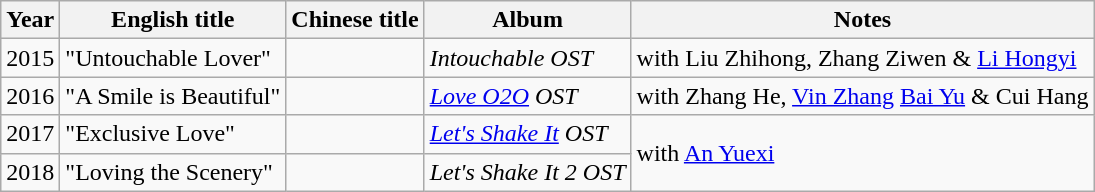<table class="wikitable">
<tr>
<th>Year</th>
<th>English title</th>
<th>Chinese title</th>
<th>Album</th>
<th>Notes</th>
</tr>
<tr>
<td>2015</td>
<td>"Untouchable Lover"</td>
<td></td>
<td><em>Intouchable OST</em></td>
<td>with Liu Zhihong, Zhang Ziwen & <a href='#'>Li Hongyi</a></td>
</tr>
<tr>
<td>2016</td>
<td>"A Smile is Beautiful"</td>
<td></td>
<td><em><a href='#'>Love O2O</a> OST</em></td>
<td>with Zhang He, <a href='#'>Vin Zhang</a> <a href='#'>Bai Yu</a> & Cui Hang</td>
</tr>
<tr>
<td>2017</td>
<td>"Exclusive Love"</td>
<td></td>
<td><em><a href='#'>Let's Shake It</a> OST</em></td>
<td rowspan=2>with <a href='#'>An Yuexi</a></td>
</tr>
<tr>
<td>2018</td>
<td>"Loving the Scenery"</td>
<td></td>
<td><em>Let's Shake It 2 OST</em></td>
</tr>
</table>
